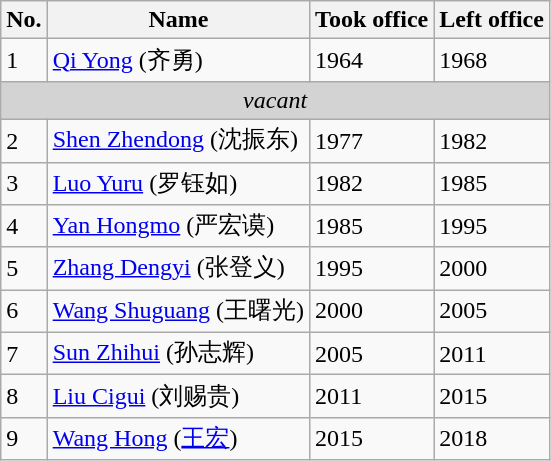<table class="wikitable">
<tr>
<th>No.</th>
<th>Name</th>
<th>Took office</th>
<th>Left office</th>
</tr>
<tr>
<td>1</td>
<td><a href='#'>Qi Yong</a> (齐勇)</td>
<td>1964</td>
<td>1968</td>
</tr>
<tr>
<td colspan="4" align="center" bgcolor="lightgrey"><em>vacant</em></td>
</tr>
<tr>
<td>2</td>
<td><a href='#'>Shen Zhendong</a> (沈振东)</td>
<td>1977</td>
<td>1982</td>
</tr>
<tr>
<td>3</td>
<td><a href='#'>Luo Yuru</a> (罗钰如)</td>
<td>1982</td>
<td>1985</td>
</tr>
<tr>
<td>4</td>
<td><a href='#'>Yan Hongmo</a> (严宏谟)</td>
<td>1985</td>
<td>1995</td>
</tr>
<tr>
<td>5</td>
<td><a href='#'>Zhang Dengyi</a> (张登义)</td>
<td>1995</td>
<td>2000</td>
</tr>
<tr>
<td>6</td>
<td><a href='#'>Wang Shuguang</a> (王曙光)</td>
<td>2000</td>
<td>2005</td>
</tr>
<tr>
<td>7</td>
<td><a href='#'>Sun Zhihui</a> (孙志辉)</td>
<td>2005</td>
<td>2011</td>
</tr>
<tr>
<td>8</td>
<td><a href='#'>Liu Cigui</a> (刘赐贵)</td>
<td>2011</td>
<td>2015</td>
</tr>
<tr>
<td>9</td>
<td><a href='#'>Wang Hong</a> (<a href='#'>王宏</a>)</td>
<td>2015</td>
<td>2018</td>
</tr>
</table>
